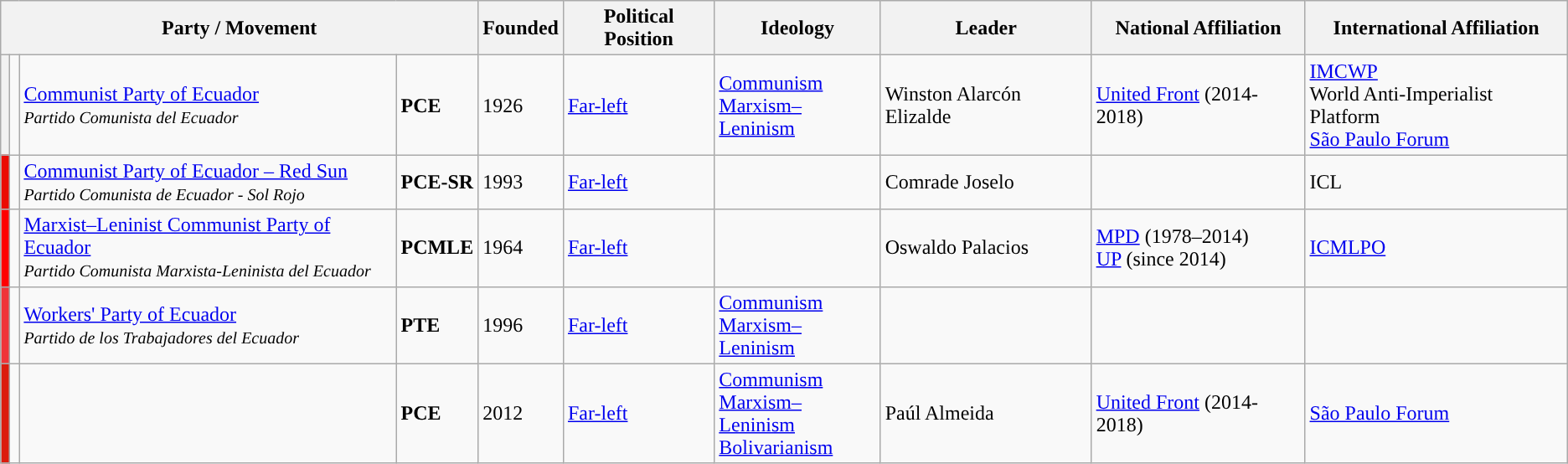<table class="wikitable sortable">
<tr>
<th colspan="4"><strong>Party / Movement</strong></th>
<th>Founded</th>
<th>Political Position</th>
<th>Ideology</th>
<th>Leader</th>
<th>National Affiliation</th>
<th>International Affiliation</th>
</tr>
<tr>
<th style="background-color: "></th>
<td></td>
<td><a href='#'>Communist Party of Ecuador</a><br><small><em>Partido Comunista del Ecuador</em></small></td>
<td><strong>PCE</strong></td>
<td>1926</td>
<td><a href='#'>Far-left</a></td>
<td><a href='#'>Communism</a><br><a href='#'>Marxism–Leninism</a></td>
<td>Winston Alarcón Elizalde</td>
<td><a href='#'>United Front</a> (2014-2018)</td>
<td><a href='#'>IMCWP</a><br>World Anti-Imperialist Platform<br><a href='#'>São Paulo Forum</a></td>
</tr>
<tr>
<th style="background-color: #EB0B03"></th>
<td></td>
<td><a href='#'>Communist Party of Ecuador – Red Sun</a><br><small><em>Partido Comunista de Ecuador - Sol Rojo</em></small></td>
<td><strong>PCE-SR</strong></td>
<td>1993</td>
<td><a href='#'>Far-left</a></td>
<td></td>
<td>Comrade Joselo</td>
<td></td>
<td>ICL</td>
</tr>
<tr>
<th style="background-color: Red"></th>
<td></td>
<td><a href='#'>Marxist–Leninist Communist Party of Ecuador</a><br><small><em>Partido Comunista Marxista-Leninista del Ecuador</em></small></td>
<td><strong>PCMLE</strong></td>
<td>1964</td>
<td><a href='#'>Far-left</a></td>
<td></td>
<td>Oswaldo Palacios</td>
<td><a href='#'>MPD</a> (1978–2014)<br><a href='#'>UP</a> (since 2014)</td>
<td><a href='#'>ICMLPO</a></td>
</tr>
<tr>
<th style="background-color: #ef3439"></th>
<td></td>
<td><a href='#'>Workers' Party of Ecuador</a><br><small><em>Partido de los Trabajadores del Ecuador</em></small></td>
<td><strong>PTE</strong></td>
<td>1996</td>
<td><a href='#'>Far-left</a></td>
<td><a href='#'>Communism</a><br><a href='#'>Marxism–Leninism</a></td>
<td></td>
<td></td>
<td></td>
</tr>
<tr>
<th style="background-color: #db1c0e"></th>
<td></td>
<td></td>
<td><strong>PCE</strong></td>
<td>2012</td>
<td><a href='#'>Far-left</a></td>
<td><a href='#'>Communism</a><br><a href='#'>Marxism–Leninism</a><br><a href='#'>Bolivarianism</a></td>
<td>Paúl Almeida</td>
<td><a href='#'>United Front</a> (2014-2018)</td>
<td><a href='#'>São Paulo Forum</a></td>
</tr>
</table>
